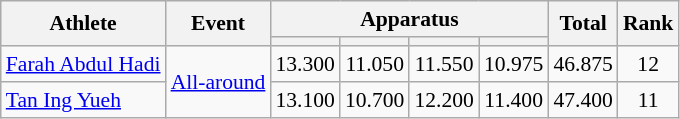<table class="wikitable" style="font-size:90%">
<tr>
<th rowspan=2>Athlete</th>
<th rowspan=2>Event</th>
<th colspan=4>Apparatus</th>
<th rowspan=2>Total</th>
<th rowspan=2>Rank</th>
</tr>
<tr style="font-size:95%">
<th></th>
<th></th>
<th></th>
<th></th>
</tr>
<tr align=center>
<td align=left><a href='#'>Farah Abdul Hadi</a></td>
<td align=left rowspan=2><a href='#'>All-around</a></td>
<td>13.300</td>
<td>11.050</td>
<td>11.550</td>
<td>10.975</td>
<td>46.875</td>
<td>12</td>
</tr>
<tr align=center>
<td align=left><a href='#'>Tan Ing Yueh</a></td>
<td>13.100</td>
<td>10.700</td>
<td>12.200</td>
<td>11.400</td>
<td>47.400</td>
<td>11</td>
</tr>
</table>
